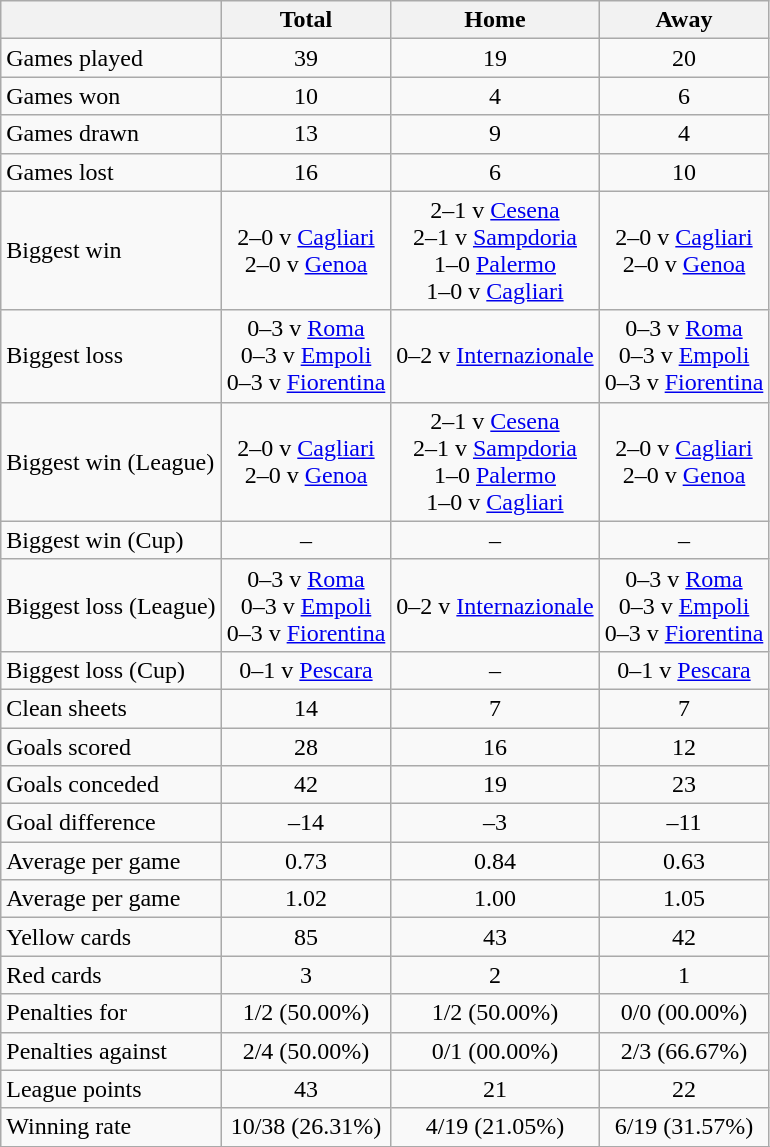<table class="wikitable" style="text-align: center;">
<tr>
<th></th>
<th>Total</th>
<th>Home</th>
<th>Away</th>
</tr>
<tr>
<td align=left>Games played</td>
<td>39</td>
<td>19</td>
<td>20</td>
</tr>
<tr>
<td align=left>Games won</td>
<td>10</td>
<td>4</td>
<td>6</td>
</tr>
<tr>
<td align=left>Games drawn</td>
<td>13</td>
<td>9</td>
<td>4</td>
</tr>
<tr>
<td align=left>Games lost</td>
<td>16</td>
<td>6</td>
<td>10</td>
</tr>
<tr>
<td align=left>Biggest win</td>
<td>2–0 v <a href='#'>Cagliari</a><br> 2–0 v <a href='#'>Genoa</a></td>
<td>2–1 v <a href='#'>Cesena</a><br> 2–1 v <a href='#'>Sampdoria</a><br> 1–0 <a href='#'>Palermo</a><br> 1–0 v <a href='#'>Cagliari</a></td>
<td>2–0 v <a href='#'>Cagliari</a><br> 2–0 v <a href='#'>Genoa</a></td>
</tr>
<tr>
<td align=left>Biggest loss</td>
<td>0–3 v <a href='#'>Roma</a><br>0–3 v <a href='#'>Empoli</a><br>0–3 v <a href='#'>Fiorentina</a></td>
<td>0–2 v <a href='#'>Internazionale</a></td>
<td>0–3 v <a href='#'>Roma</a><br>0–3 v <a href='#'>Empoli</a><br>0–3 v <a href='#'>Fiorentina</a></td>
</tr>
<tr>
<td align=left>Biggest win (League)</td>
<td>2–0 v <a href='#'>Cagliari</a><br>2–0 v <a href='#'>Genoa</a></td>
<td>2–1 v <a href='#'>Cesena</a><br>2–1 v <a href='#'>Sampdoria</a><br>1–0 <a href='#'>Palermo</a><br>1–0 v <a href='#'>Cagliari</a></td>
<td>2–0 v <a href='#'>Cagliari</a><br> 2–0 v <a href='#'>Genoa</a></td>
</tr>
<tr>
<td align=left>Biggest win (Cup)</td>
<td>–</td>
<td>–</td>
<td>–</td>
</tr>
<tr>
<td align=left>Biggest loss (League)</td>
<td>0–3 v <a href='#'>Roma</a><br>0–3 v <a href='#'>Empoli</a><br> 0–3 v <a href='#'>Fiorentina</a></td>
<td>0–2 v <a href='#'>Internazionale</a></td>
<td>0–3 v <a href='#'>Roma</a><br>0–3 v <a href='#'>Empoli</a><br>0–3 v <a href='#'>Fiorentina</a></td>
</tr>
<tr>
<td align=left>Biggest loss (Cup)</td>
<td>0–1 v <a href='#'>Pescara</a></td>
<td>–</td>
<td>0–1 v <a href='#'>Pescara</a></td>
</tr>
<tr>
<td align=left>Clean sheets</td>
<td>14</td>
<td>7</td>
<td>7</td>
</tr>
<tr>
<td align=left>Goals scored</td>
<td>28</td>
<td>16</td>
<td>12</td>
</tr>
<tr>
<td align=left>Goals conceded</td>
<td>42</td>
<td>19</td>
<td>23</td>
</tr>
<tr>
<td align=left>Goal difference</td>
<td>–14</td>
<td>–3</td>
<td>–11</td>
</tr>
<tr>
<td align=left>Average  per game</td>
<td>0.73</td>
<td>0.84</td>
<td>0.63</td>
</tr>
<tr>
<td align=left>Average  per game</td>
<td>1.02</td>
<td>1.00</td>
<td>1.05</td>
</tr>
<tr>
<td align=left>Yellow cards</td>
<td>85</td>
<td>43</td>
<td>42</td>
</tr>
<tr>
<td align=left>Red cards</td>
<td>3</td>
<td>2</td>
<td>1</td>
</tr>
<tr>
<td align=left>Penalties for</td>
<td>1/2 (50.00%)</td>
<td>1/2 (50.00%)</td>
<td>0/0 (00.00%)</td>
</tr>
<tr>
<td align=left>Penalties against</td>
<td>2/4 (50.00%)</td>
<td>0/1 (00.00%)</td>
<td>2/3 (66.67%)</td>
</tr>
<tr>
<td align=left>League points</td>
<td>43</td>
<td>21</td>
<td>22</td>
</tr>
<tr>
<td align=left>Winning rate</td>
<td>10/38 (26.31%)</td>
<td>4/19 (21.05%)</td>
<td>6/19 (31.57%)</td>
</tr>
<tr>
</tr>
</table>
